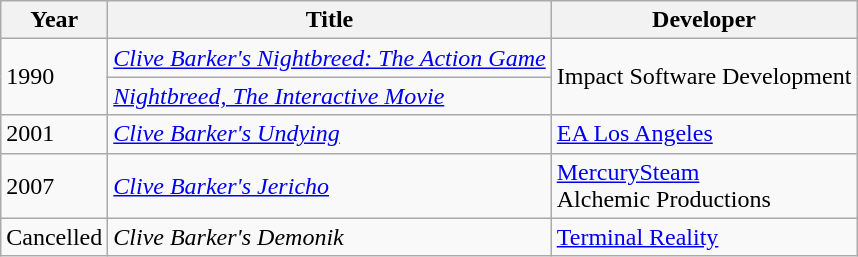<table class="wikitable">
<tr>
<th>Year</th>
<th>Title</th>
<th>Developer</th>
</tr>
<tr>
<td rowspan=2>1990</td>
<td><em><a href='#'>Clive Barker's Nightbreed: The Action Game</a></em></td>
<td rowspan=2>Impact Software Development</td>
</tr>
<tr>
<td><em><a href='#'>Nightbreed, The Interactive Movie</a></em></td>
</tr>
<tr>
<td>2001</td>
<td><em><a href='#'>Clive Barker's Undying</a></em></td>
<td><a href='#'>EA Los Angeles</a></td>
</tr>
<tr>
<td>2007</td>
<td><em><a href='#'>Clive Barker's Jericho</a></em></td>
<td><a href='#'>MercurySteam</a><br>Alchemic Productions</td>
</tr>
<tr>
<td>Cancelled</td>
<td><em>Clive Barker's Demonik</em></td>
<td><a href='#'>Terminal Reality</a></td>
</tr>
</table>
